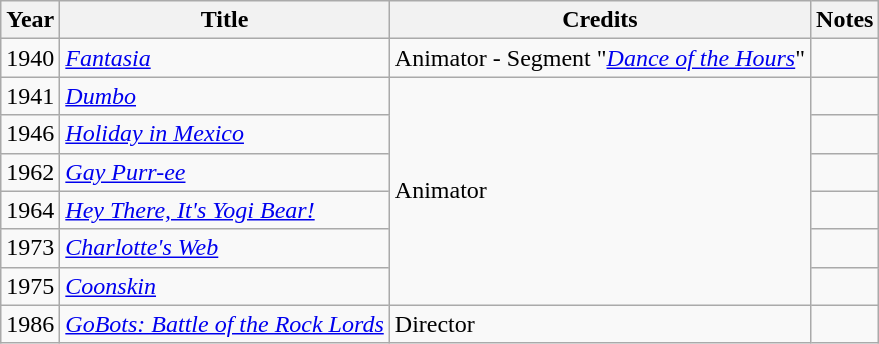<table class="wikitable sortable">
<tr>
<th>Year</th>
<th>Title</th>
<th>Credits</th>
<th>Notes</th>
</tr>
<tr>
<td>1940</td>
<td><em><a href='#'>Fantasia</a></em></td>
<td>Animator - Segment "<em><a href='#'>Dance of the Hours</a></em>"</td>
<td></td>
</tr>
<tr>
<td>1941</td>
<td><em><a href='#'>Dumbo</a></em></td>
<td rowspan="6">Animator</td>
<td></td>
</tr>
<tr>
<td>1946</td>
<td><em><a href='#'>Holiday in Mexico</a></em></td>
<td></td>
</tr>
<tr>
<td>1962</td>
<td><em><a href='#'>Gay Purr-ee</a></em></td>
<td></td>
</tr>
<tr>
<td>1964</td>
<td><em><a href='#'>Hey There, It's Yogi Bear!</a></em></td>
<td></td>
</tr>
<tr>
<td>1973</td>
<td><em><a href='#'>Charlotte's Web</a></em></td>
<td></td>
</tr>
<tr>
<td>1975</td>
<td><em><a href='#'>Coonskin</a></em></td>
<td></td>
</tr>
<tr>
<td>1986</td>
<td><em><a href='#'>GoBots: Battle of the Rock Lords</a></em></td>
<td>Director</td>
<td></td>
</tr>
</table>
